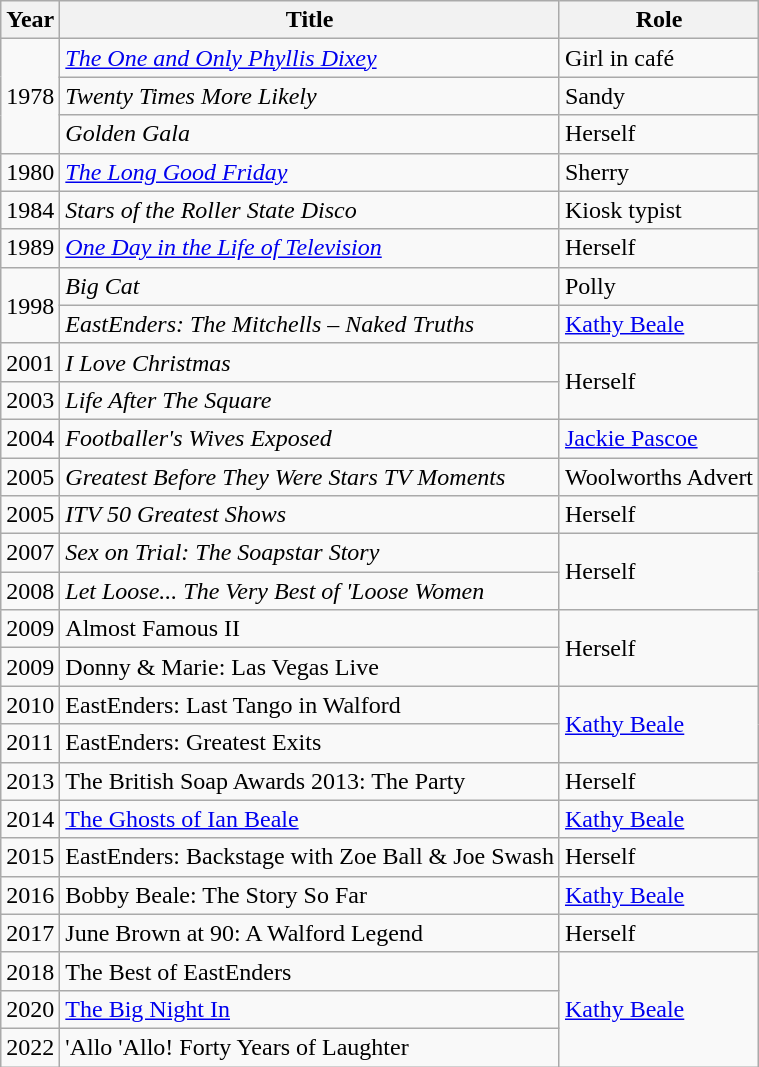<table class="wikitable">
<tr>
<th scope="col">Year</th>
<th scope="col">Title</th>
<th scope="col">Role</th>
</tr>
<tr>
<td rowspan="3">1978</td>
<td><em><a href='#'>The One and Only Phyllis Dixey</a></em></td>
<td>Girl in café</td>
</tr>
<tr>
<td><em>Twenty Times More Likely</em></td>
<td>Sandy</td>
</tr>
<tr>
<td><em>Golden Gala</em></td>
<td>Herself</td>
</tr>
<tr>
<td>1980</td>
<td><em><a href='#'>The Long Good Friday</a></em></td>
<td>Sherry</td>
</tr>
<tr>
<td>1984</td>
<td><em>Stars of the Roller State Disco</em></td>
<td>Kiosk typist</td>
</tr>
<tr>
<td>1989</td>
<td><em><a href='#'>One Day in the Life of Television</a></em></td>
<td>Herself</td>
</tr>
<tr>
<td rowspan="2">1998</td>
<td><em>Big Cat</em></td>
<td>Polly</td>
</tr>
<tr>
<td><em>EastEnders: The Mitchells – Naked Truths</em></td>
<td><a href='#'>Kathy Beale</a></td>
</tr>
<tr>
<td>2001</td>
<td><em>I Love Christmas</em></td>
<td rowspan="2">Herself</td>
</tr>
<tr>
<td>2003</td>
<td><em>Life After The Square</em></td>
</tr>
<tr>
<td>2004</td>
<td><em>Footballer's Wives Exposed</em></td>
<td><a href='#'>Jackie Pascoe</a></td>
</tr>
<tr>
<td>2005</td>
<td><em>Greatest Before They Were Stars TV Moments</em></td>
<td>Woolworths Advert</td>
</tr>
<tr>
<td>2005</td>
<td><em>ITV 50 Greatest Shows</em></td>
<td>Herself</td>
</tr>
<tr>
<td>2007</td>
<td><em>Sex on Trial: The Soapstar Story</em></td>
<td rowspan="2">Herself</td>
</tr>
<tr>
<td>2008</td>
<td><em>Let Loose... The Very Best of 'Loose Women<strong></td>
</tr>
<tr>
<td>2009</td>
<td></em>Almost Famous II<em></td>
<td rowspan="2">Herself</td>
</tr>
<tr>
<td>2009</td>
<td></em>Donny & Marie: Las Vegas Live<em></td>
</tr>
<tr>
<td>2010</td>
<td></em>EastEnders: Last Tango in Walford<em></td>
<td rowspan="2"><a href='#'>Kathy Beale</a></td>
</tr>
<tr>
<td>2011</td>
<td></em>EastEnders: Greatest Exits<em></td>
</tr>
<tr>
<td>2013</td>
<td></em>The British Soap Awards 2013: The Party<em></td>
<td>Herself</td>
</tr>
<tr>
<td>2014</td>
<td><a href='#'></em>The Ghosts of Ian Beale<em></a></td>
<td><a href='#'>Kathy Beale</a></td>
</tr>
<tr>
<td>2015</td>
<td></em>EastEnders: Backstage with Zoe Ball & Joe Swash<em></td>
<td>Herself</td>
</tr>
<tr>
<td>2016</td>
<td></em>Bobby Beale: The Story So Far<em></td>
<td><a href='#'>Kathy Beale</a></td>
</tr>
<tr>
<td>2017</td>
<td></em>June Brown at 90: A Walford Legend<em></td>
<td>Herself</td>
</tr>
<tr>
<td>2018</td>
<td></em>The Best of EastEnders<em></td>
<td rowspan="3"><a href='#'>Kathy Beale</a></td>
</tr>
<tr>
<td>2020</td>
<td></em><a href='#'>The Big Night In</a><em></td>
</tr>
<tr>
<td>2022</td>
<td></em>'Allo 'Allo! Forty Years of Laughter<em></td>
</tr>
</table>
